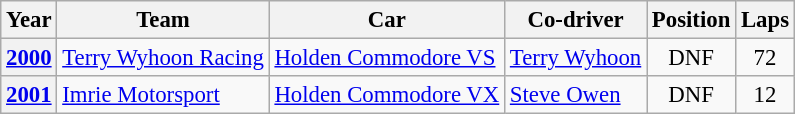<table class="wikitable" style="font-size: 95%;">
<tr>
<th>Year</th>
<th>Team</th>
<th>Car</th>
<th>Co-driver</th>
<th>Position</th>
<th>Laps</th>
</tr>
<tr>
<th><a href='#'>2000</a></th>
<td><a href='#'>Terry Wyhoon Racing</a></td>
<td><a href='#'>Holden Commodore VS</a></td>
<td> <a href='#'>Terry Wyhoon</a></td>
<td align=center>DNF</td>
<td align=center>72</td>
</tr>
<tr>
<th><a href='#'>2001</a></th>
<td><a href='#'>Imrie Motorsport</a></td>
<td><a href='#'>Holden Commodore VX</a></td>
<td> <a href='#'>Steve Owen</a></td>
<td align=center>DNF</td>
<td align=center>12</td>
</tr>
</table>
